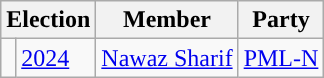<table class="wikitable">
<tr>
<th colspan="2">Election</th>
<th>Member</th>
<th>Party</th>
</tr>
<tr>
<td style="background-color: "></td>
<td><a href='#'>2024</a></td>
<td><a href='#'>Nawaz Sharif</a></td>
<td><a href='#'>PML-N</a></td>
</tr>
</table>
